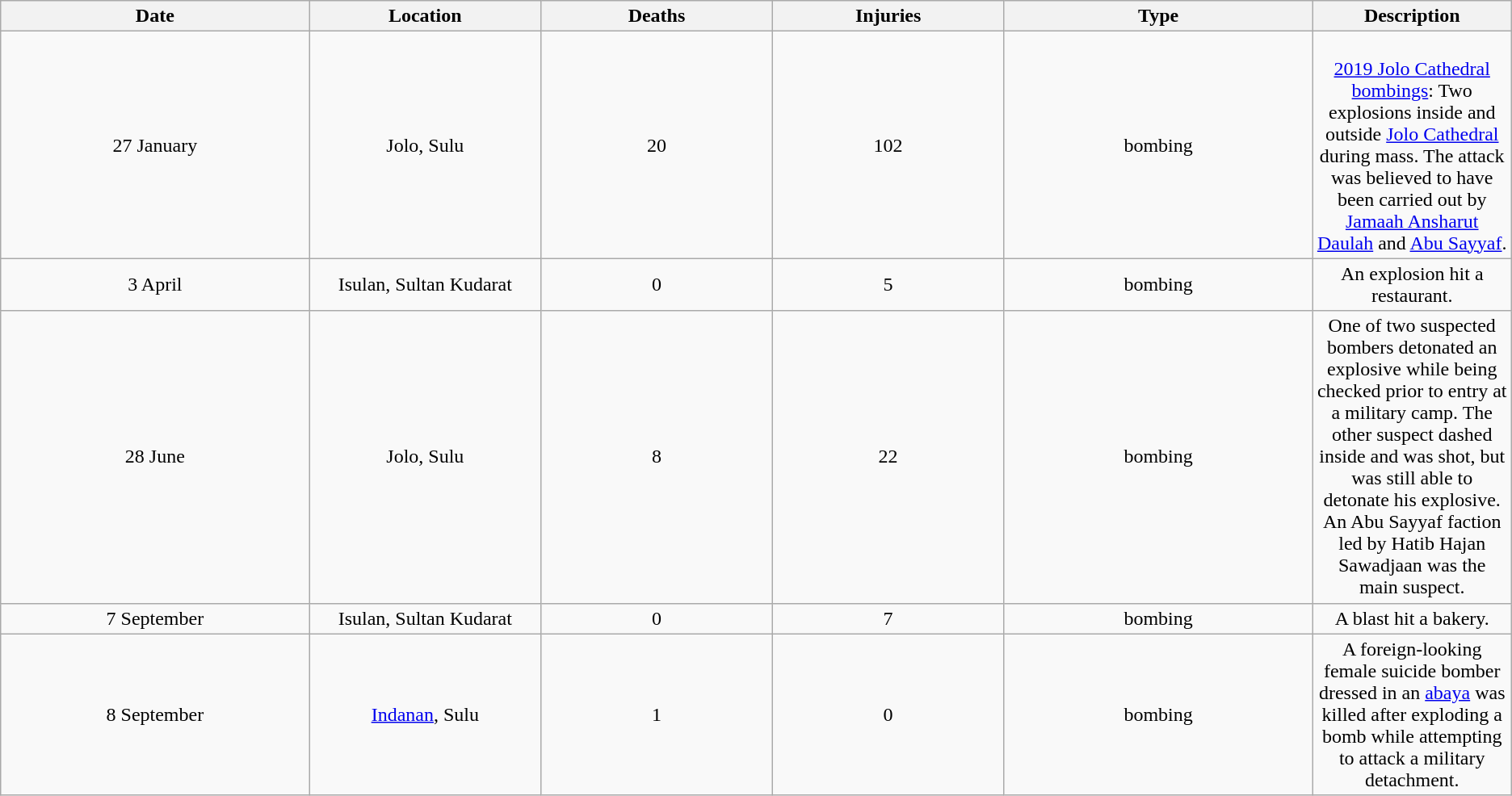<table class="wikitable sortable" style="text-align: center;">
<tr>
<th width="8%">Date</th>
<th width="6%">Location</th>
<th width="6%">Deaths</th>
<th width="6%">Injuries</th>
<th width="8%">Type</th>
<th width="4%">Description</th>
</tr>
<tr>
<td>27 January</td>
<td>Jolo, Sulu</td>
<td>20</td>
<td>102</td>
<td>bombing</td>
<td><br><a href='#'>2019 Jolo Cathedral bombings</a>: Two explosions inside and outside <a href='#'>Jolo Cathedral</a> during mass. The attack was believed to have been carried out by <a href='#'>Jamaah Ansharut Daulah</a> and <a href='#'>Abu Sayyaf</a>.</td>
</tr>
<tr>
<td>3 April</td>
<td>Isulan, Sultan Kudarat</td>
<td>0</td>
<td>5</td>
<td>bombing</td>
<td>An explosion hit a restaurant.</td>
</tr>
<tr>
<td>28 June</td>
<td>Jolo, Sulu</td>
<td>8</td>
<td>22</td>
<td>bombing</td>
<td>One of two suspected bombers detonated an explosive while being checked prior to entry at a military camp. The other suspect dashed inside and was shot, but was still able to detonate his explosive. An Abu Sayyaf faction led by Hatib Hajan Sawadjaan was the main suspect.</td>
</tr>
<tr>
<td>7 September</td>
<td>Isulan, Sultan Kudarat</td>
<td>0</td>
<td>7</td>
<td>bombing</td>
<td>A blast hit a bakery.</td>
</tr>
<tr>
<td>8 September</td>
<td><a href='#'>Indanan</a>, Sulu</td>
<td>1</td>
<td>0</td>
<td>bombing</td>
<td>A foreign-looking female suicide bomber dressed in an <a href='#'>abaya</a> was killed after exploding a bomb while attempting to attack a military detachment.</td>
</tr>
</table>
